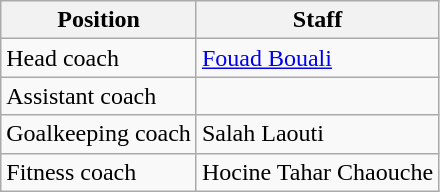<table class=wikitable>
<tr>
<th>Position</th>
<th>Staff</th>
</tr>
<tr>
<td>Head coach</td>
<td><a href='#'>Fouad Bouali</a></td>
</tr>
<tr>
<td>Assistant coach</td>
<td></td>
</tr>
<tr>
<td>Goalkeeping coach</td>
<td>Salah Laouti</td>
</tr>
<tr>
<td>Fitness coach</td>
<td>Hocine Tahar Chaouche</td>
</tr>
</table>
